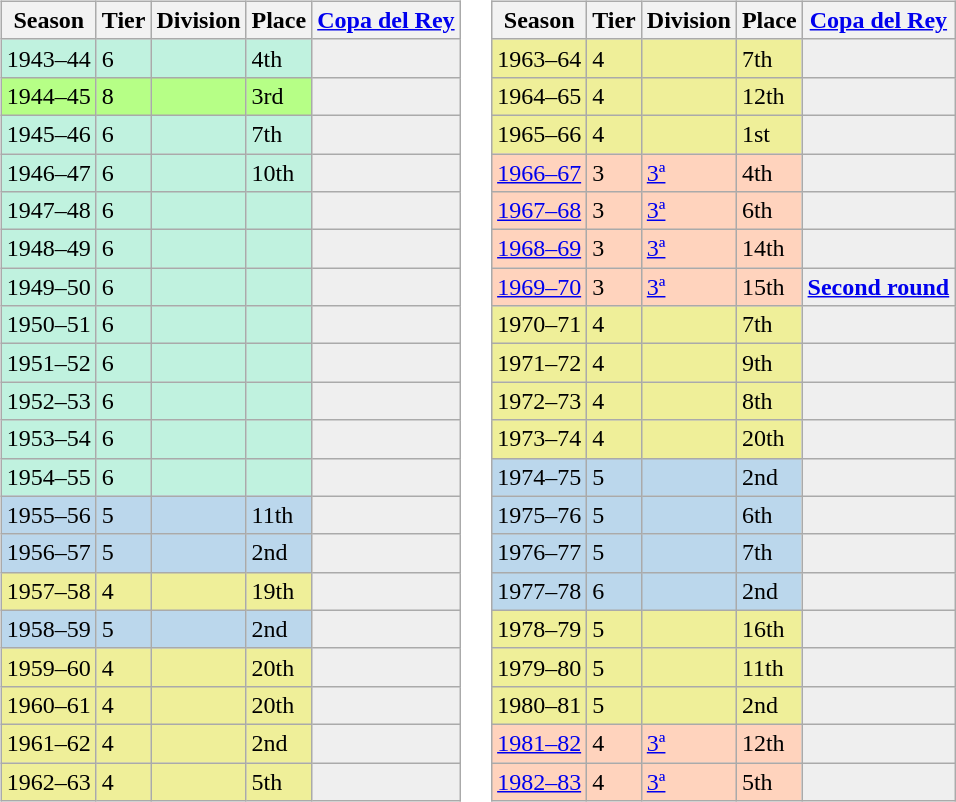<table>
<tr>
<td valign="top" width=0%><br><table class="wikitable">
<tr style="background:#f0f6fa;">
<th>Season</th>
<th>Tier</th>
<th>Division</th>
<th>Place</th>
<th><a href='#'>Copa del Rey</a></th>
</tr>
<tr>
<td style="background:#C0F2DF;">1943–44</td>
<td style="background:#C0F2DF;">6</td>
<td style="background:#C0F2DF;"></td>
<td style="background:#C0F2DF;">4th</td>
<th style="background:#efefef;"></th>
</tr>
<tr>
<td style="background:#B6FF86;">1944–45</td>
<td style="background:#B6FF86;">8</td>
<td style="background:#B6FF86;"></td>
<td style="background:#B6FF86;">3rd</td>
<th style="background:#efefef;"></th>
</tr>
<tr>
<td style="background:#C0F2DF;">1945–46</td>
<td style="background:#C0F2DF;">6</td>
<td style="background:#C0F2DF;"></td>
<td style="background:#C0F2DF;">7th</td>
<th style="background:#efefef;"></th>
</tr>
<tr>
<td style="background:#C0F2DF;">1946–47</td>
<td style="background:#C0F2DF;">6</td>
<td style="background:#C0F2DF;"></td>
<td style="background:#C0F2DF;">10th</td>
<th style="background:#efefef;"></th>
</tr>
<tr>
<td style="background:#C0F2DF;">1947–48</td>
<td style="background:#C0F2DF;">6</td>
<td style="background:#C0F2DF;"></td>
<td style="background:#C0F2DF;"></td>
<th style="background:#efefef;"></th>
</tr>
<tr>
<td style="background:#C0F2DF;">1948–49</td>
<td style="background:#C0F2DF;">6</td>
<td style="background:#C0F2DF;"></td>
<td style="background:#C0F2DF;"></td>
<th style="background:#efefef;"></th>
</tr>
<tr>
<td style="background:#C0F2DF;">1949–50</td>
<td style="background:#C0F2DF;">6</td>
<td style="background:#C0F2DF;"></td>
<td style="background:#C0F2DF;"></td>
<th style="background:#efefef;"></th>
</tr>
<tr>
<td style="background:#C0F2DF;">1950–51</td>
<td style="background:#C0F2DF;">6</td>
<td style="background:#C0F2DF;"></td>
<td style="background:#C0F2DF;"></td>
<th style="background:#efefef;"></th>
</tr>
<tr>
<td style="background:#C0F2DF;">1951–52</td>
<td style="background:#C0F2DF;">6</td>
<td style="background:#C0F2DF;"></td>
<td style="background:#C0F2DF;"></td>
<th style="background:#efefef;"></th>
</tr>
<tr>
<td style="background:#C0F2DF;">1952–53</td>
<td style="background:#C0F2DF;">6</td>
<td style="background:#C0F2DF;"></td>
<td style="background:#C0F2DF;"></td>
<th style="background:#efefef;"></th>
</tr>
<tr>
<td style="background:#C0F2DF;">1953–54</td>
<td style="background:#C0F2DF;">6</td>
<td style="background:#C0F2DF;"></td>
<td style="background:#C0F2DF;"></td>
<th style="background:#efefef;"></th>
</tr>
<tr>
<td style="background:#C0F2DF;">1954–55</td>
<td style="background:#C0F2DF;">6</td>
<td style="background:#C0F2DF;"></td>
<td style="background:#C0F2DF;"></td>
<th style="background:#efefef;"></th>
</tr>
<tr>
<td style="background:#BBD7EC;">1955–56</td>
<td style="background:#BBD7EC;">5</td>
<td style="background:#BBD7EC;"></td>
<td style="background:#BBD7EC;">11th</td>
<th style="background:#efefef;"></th>
</tr>
<tr>
<td style="background:#BBD7EC;">1956–57</td>
<td style="background:#BBD7EC;">5</td>
<td style="background:#BBD7EC;"></td>
<td style="background:#BBD7EC;">2nd</td>
<th style="background:#efefef;"></th>
</tr>
<tr>
<td style="background:#EFEF99;">1957–58</td>
<td style="background:#EFEF99;">4</td>
<td style="background:#EFEF99;"></td>
<td style="background:#EFEF99;">19th</td>
<th style="background:#efefef;"></th>
</tr>
<tr>
<td style="background:#BBD7EC;">1958–59</td>
<td style="background:#BBD7EC;">5</td>
<td style="background:#BBD7EC;"></td>
<td style="background:#BBD7EC;">2nd</td>
<th style="background:#efefef;"></th>
</tr>
<tr>
<td style="background:#EFEF99;">1959–60</td>
<td style="background:#EFEF99;">4</td>
<td style="background:#EFEF99;"></td>
<td style="background:#EFEF99;">20th</td>
<th style="background:#efefef;"></th>
</tr>
<tr>
<td style="background:#EFEF99;">1960–61</td>
<td style="background:#EFEF99;">4</td>
<td style="background:#EFEF99;"></td>
<td style="background:#EFEF99;">20th</td>
<th style="background:#efefef;"></th>
</tr>
<tr>
<td style="background:#EFEF99;">1961–62</td>
<td style="background:#EFEF99;">4</td>
<td style="background:#EFEF99;"></td>
<td style="background:#EFEF99;">2nd</td>
<th style="background:#efefef;"></th>
</tr>
<tr>
<td style="background:#EFEF99;">1962–63</td>
<td style="background:#EFEF99;">4</td>
<td style="background:#EFEF99;"></td>
<td style="background:#EFEF99;">5th</td>
<th style="background:#efefef;"></th>
</tr>
</table>
</td>
<td valign="top" width=0%><br><table class="wikitable">
<tr style="background:#f0f6fa;">
<th>Season</th>
<th>Tier</th>
<th>Division</th>
<th>Place</th>
<th><a href='#'>Copa del Rey</a></th>
</tr>
<tr>
<td style="background:#EFEF99;">1963–64</td>
<td style="background:#EFEF99;">4</td>
<td style="background:#EFEF99;"></td>
<td style="background:#EFEF99;">7th</td>
<th style="background:#efefef;"></th>
</tr>
<tr>
<td style="background:#EFEF99;">1964–65</td>
<td style="background:#EFEF99;">4</td>
<td style="background:#EFEF99;"></td>
<td style="background:#EFEF99;">12th</td>
<th style="background:#efefef;"></th>
</tr>
<tr>
<td style="background:#EFEF99;">1965–66</td>
<td style="background:#EFEF99;">4</td>
<td style="background:#EFEF99;"></td>
<td style="background:#EFEF99;">1st</td>
<th style="background:#efefef;"></th>
</tr>
<tr>
<td style="background:#FFD3BD;"><a href='#'>1966–67</a></td>
<td style="background:#FFD3BD;">3</td>
<td style="background:#FFD3BD;"><a href='#'>3ª</a></td>
<td style="background:#FFD3BD;">4th</td>
<th style="background:#efefef;"></th>
</tr>
<tr>
<td style="background:#FFD3BD;"><a href='#'>1967–68</a></td>
<td style="background:#FFD3BD;">3</td>
<td style="background:#FFD3BD;"><a href='#'>3ª</a></td>
<td style="background:#FFD3BD;">6th</td>
<th style="background:#efefef;"></th>
</tr>
<tr>
<td style="background:#FFD3BD;"><a href='#'>1968–69</a></td>
<td style="background:#FFD3BD;">3</td>
<td style="background:#FFD3BD;"><a href='#'>3ª</a></td>
<td style="background:#FFD3BD;">14th</td>
<th style="background:#efefef;"></th>
</tr>
<tr>
<td style="background:#FFD3BD;"><a href='#'>1969–70</a></td>
<td style="background:#FFD3BD;">3</td>
<td style="background:#FFD3BD;"><a href='#'>3ª</a></td>
<td style="background:#FFD3BD;">15th</td>
<th style="background:#efefef;"><a href='#'>Second round</a></th>
</tr>
<tr>
<td style="background:#EFEF99;">1970–71</td>
<td style="background:#EFEF99;">4</td>
<td style="background:#EFEF99;"></td>
<td style="background:#EFEF99;">7th</td>
<th style="background:#efefef;"></th>
</tr>
<tr>
<td style="background:#EFEF99;">1971–72</td>
<td style="background:#EFEF99;">4</td>
<td style="background:#EFEF99;"></td>
<td style="background:#EFEF99;">9th</td>
<th style="background:#efefef;"></th>
</tr>
<tr>
<td style="background:#EFEF99;">1972–73</td>
<td style="background:#EFEF99;">4</td>
<td style="background:#EFEF99;"></td>
<td style="background:#EFEF99;">8th</td>
<th style="background:#efefef;"></th>
</tr>
<tr>
<td style="background:#EFEF99;">1973–74</td>
<td style="background:#EFEF99;">4</td>
<td style="background:#EFEF99;"></td>
<td style="background:#EFEF99;">20th</td>
<th style="background:#efefef;"></th>
</tr>
<tr>
<td style="background:#BBD7EC;">1974–75</td>
<td style="background:#BBD7EC;">5</td>
<td style="background:#BBD7EC;"></td>
<td style="background:#BBD7EC;">2nd</td>
<th style="background:#efefef;"></th>
</tr>
<tr>
<td style="background:#BBD7EC;">1975–76</td>
<td style="background:#BBD7EC;">5</td>
<td style="background:#BBD7EC;"></td>
<td style="background:#BBD7EC;">6th</td>
<th style="background:#efefef;"></th>
</tr>
<tr>
<td style="background:#BBD7EC;">1976–77</td>
<td style="background:#BBD7EC;">5</td>
<td style="background:#BBD7EC;"></td>
<td style="background:#BBD7EC;">7th</td>
<th style="background:#efefef;"></th>
</tr>
<tr>
<td style="background:#BBD7EC;">1977–78</td>
<td style="background:#BBD7EC;">6</td>
<td style="background:#BBD7EC;"></td>
<td style="background:#BBD7EC;">2nd</td>
<th style="background:#efefef;"></th>
</tr>
<tr>
<td style="background:#EFEF99;">1978–79</td>
<td style="background:#EFEF99;">5</td>
<td style="background:#EFEF99;"></td>
<td style="background:#EFEF99;">16th</td>
<th style="background:#efefef;"></th>
</tr>
<tr>
<td style="background:#EFEF99;">1979–80</td>
<td style="background:#EFEF99;">5</td>
<td style="background:#EFEF99;"></td>
<td style="background:#EFEF99;">11th</td>
<th style="background:#efefef;"></th>
</tr>
<tr>
<td style="background:#EFEF99;">1980–81</td>
<td style="background:#EFEF99;">5</td>
<td style="background:#EFEF99;"></td>
<td style="background:#EFEF99;">2nd</td>
<th style="background:#efefef;"></th>
</tr>
<tr>
<td style="background:#FFD3BD;"><a href='#'>1981–82</a></td>
<td style="background:#FFD3BD;">4</td>
<td style="background:#FFD3BD;"><a href='#'>3ª</a></td>
<td style="background:#FFD3BD;">12th</td>
<th style="background:#efefef;"></th>
</tr>
<tr>
<td style="background:#FFD3BD;"><a href='#'>1982–83</a></td>
<td style="background:#FFD3BD;">4</td>
<td style="background:#FFD3BD;"><a href='#'>3ª</a></td>
<td style="background:#FFD3BD;">5th</td>
<th style="background:#efefef;"></th>
</tr>
</table>
</td>
</tr>
</table>
